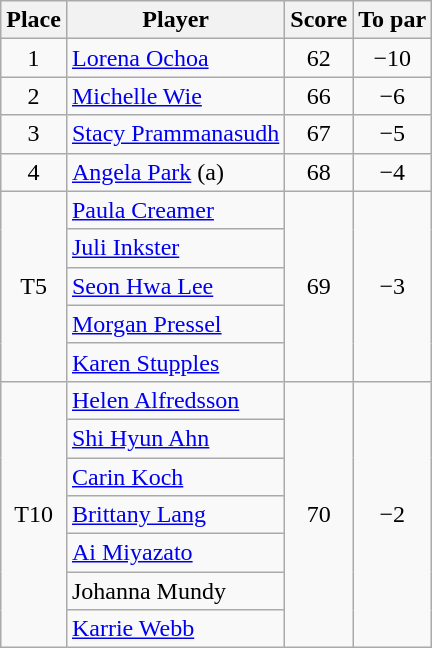<table class="wikitable">
<tr>
<th>Place</th>
<th>Player</th>
<th>Score</th>
<th>To par</th>
</tr>
<tr>
<td align=center>1</td>
<td> <a href='#'>Lorena Ochoa</a></td>
<td align=center>62</td>
<td align=center>−10</td>
</tr>
<tr>
<td align=center>2</td>
<td> <a href='#'>Michelle Wie</a></td>
<td align=center>66</td>
<td align=center>−6</td>
</tr>
<tr>
<td align=center>3</td>
<td> <a href='#'>Stacy Prammanasudh</a></td>
<td align=center>67</td>
<td align=center>−5</td>
</tr>
<tr>
<td align=center>4</td>
<td> <a href='#'>Angela Park</a> (a)</td>
<td align=center>68</td>
<td align=center>−4</td>
</tr>
<tr>
<td rowspan=5 align=center>T5</td>
<td> <a href='#'>Paula Creamer</a></td>
<td rowspan=5 align=center>69</td>
<td rowspan=5 align=center>−3</td>
</tr>
<tr>
<td> <a href='#'>Juli Inkster</a></td>
</tr>
<tr>
<td> <a href='#'>Seon Hwa Lee</a></td>
</tr>
<tr>
<td> <a href='#'>Morgan Pressel</a></td>
</tr>
<tr>
<td> <a href='#'>Karen Stupples</a></td>
</tr>
<tr>
<td align=center rowspan=7>T10</td>
<td> <a href='#'>Helen Alfredsson</a></td>
<td align=center rowspan=7>70</td>
<td align=center rowspan=7>−2</td>
</tr>
<tr>
<td> <a href='#'>Shi Hyun Ahn</a></td>
</tr>
<tr>
<td> <a href='#'>Carin Koch</a></td>
</tr>
<tr>
<td> <a href='#'>Brittany Lang</a></td>
</tr>
<tr>
<td> <a href='#'>Ai Miyazato</a></td>
</tr>
<tr>
<td> Johanna Mundy</td>
</tr>
<tr>
<td> <a href='#'>Karrie Webb</a></td>
</tr>
</table>
